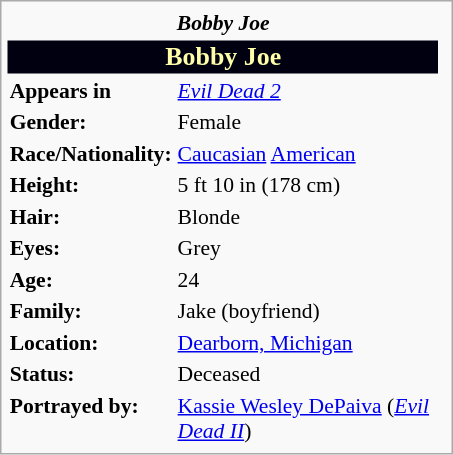<table class="infobox" style="width: 21em; font-size: 90%; text-align: left">
<tr>
<th colspan="2" style="text-align:center;"><em>Bobby Joe</em></th>
</tr>
<tr>
<th colspan="2" style="text-align:center; font-size: larger; background-color: #001; color: #ffa;">Bobby Joe</th>
<td></td>
</tr>
<tr>
<th>Appears in</th>
<td><a href='#'><em>Evil Dead 2</em></a></td>
</tr>
<tr>
<th>Gender:</th>
<td>Female</td>
</tr>
<tr>
<th>Race/Nationality:</th>
<td><a href='#'>Caucasian</a> <a href='#'>American</a></td>
</tr>
<tr>
<th>Height:</th>
<td>5 ft 10 in (178 cm)</td>
</tr>
<tr>
<th>Hair:</th>
<td>Blonde</td>
</tr>
<tr>
<th>Eyes:</th>
<td>Grey</td>
</tr>
<tr>
<th>Age:</th>
<td>24</td>
</tr>
<tr>
<th>Family:</th>
<td>Jake (boyfriend)</td>
</tr>
<tr>
<th>Location:</th>
<td><a href='#'>Dearborn, Michigan</a></td>
</tr>
<tr>
<th>Status:</th>
<td>Deceased</td>
</tr>
<tr>
<th>Portrayed by:</th>
<td><a href='#'>Kassie Wesley DePaiva</a> (<em><a href='#'>Evil Dead II</a></em>)</td>
</tr>
</table>
